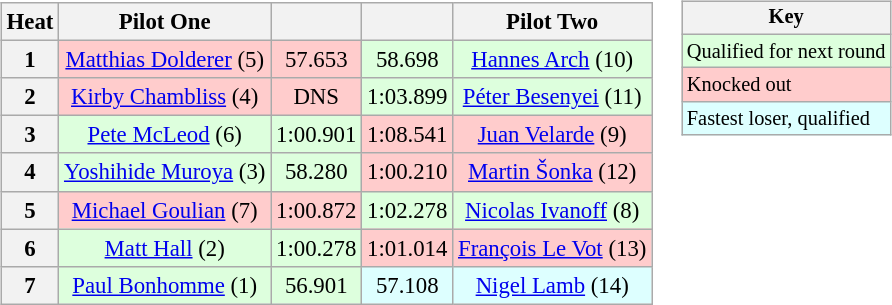<table>
<tr>
<td><br><table class="wikitable" style="font-size:95%; text-align:center">
<tr>
<th>Heat</th>
<th>Pilot One</th>
<th></th>
<th></th>
<th>Pilot Two</th>
</tr>
<tr>
<th>1</th>
<td style="background:#ffcccc;"> <a href='#'>Matthias Dolderer</a> (5)</td>
<td style="background:#ffcccc;">57.653</td>
<td style="background:#ddffdd;">58.698</td>
<td style="background:#ddffdd;"> <a href='#'>Hannes Arch</a> (10)</td>
</tr>
<tr>
<th>2</th>
<td style="background:#ffcccc;"> <a href='#'>Kirby Chambliss</a> (4)</td>
<td style="background:#ffcccc;">DNS</td>
<td style="background:#ddffdd;">1:03.899 </td>
<td style="background:#ddffdd;"> <a href='#'>Péter Besenyei</a> (11)</td>
</tr>
<tr>
<th>3</th>
<td style="background:#ddffdd;"> <a href='#'>Pete McLeod</a> (6)</td>
<td style="background:#ddffdd;">1:00.901</td>
<td style="background:#ffcccc;">1:08.541</td>
<td style="background:#ffcccc;"> <a href='#'>Juan Velarde</a> (9)</td>
</tr>
<tr>
<th>4</th>
<td style="background:#ddffdd;"> <a href='#'>Yoshihide Muroya</a> (3)</td>
<td style="background:#ddffdd;">58.280</td>
<td style="background:#ffcccc;">1:00.210</td>
<td style="background:#ffcccc;"> <a href='#'>Martin Šonka</a> (12)</td>
</tr>
<tr>
<th>5</th>
<td style="background:#ffcccc;"> <a href='#'>Michael Goulian</a> (7)</td>
<td style="background:#ffcccc;">1:00.872</td>
<td style="background:#ddffdd;">1:02.278</td>
<td style="background:#ddffdd;"> <a href='#'>Nicolas Ivanoff</a> (8)</td>
</tr>
<tr>
<th>6</th>
<td style="background:#ddffdd;"> <a href='#'>Matt Hall</a> (2)</td>
<td style="background:#ddffdd;">1:00.278</td>
<td style="background:#ffcccc;">1:01.014</td>
<td style="background:#ffcccc;"> <a href='#'>François Le Vot</a> (13)</td>
</tr>
<tr>
<th>7</th>
<td style="background:#ddffdd;"> <a href='#'>Paul Bonhomme</a> (1)</td>
<td style="background:#ddffdd;">56.901</td>
<td style="background:#ddffff;">57.108</td>
<td style="background:#ddffff;"> <a href='#'>Nigel Lamb</a> (14)</td>
</tr>
</table>
</td>
<td valign="top"><br><table class="wikitable" style="font-size: 85%;">
<tr>
<th colspan=2>Key</th>
</tr>
<tr style="background:#ddffdd;">
<td>Qualified for next round</td>
</tr>
<tr style="background:#ffcccc;">
<td>Knocked out</td>
</tr>
<tr style="background:#ddffff;">
<td>Fastest loser, qualified</td>
</tr>
</table>
</td>
</tr>
</table>
